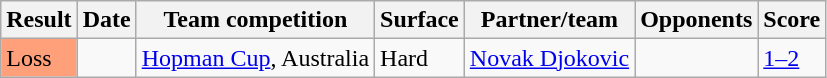<table class="sortable wikitable">
<tr>
<th>Result</th>
<th>Date</th>
<th>Team competition</th>
<th>Surface</th>
<th>Partner/team</th>
<th>Opponents</th>
<th>Score</th>
</tr>
<tr>
<td bgcolor="FFA07A">Loss</td>
<td><a href='#'></a></td>
<td><a href='#'>Hopman Cup</a>, Australia</td>
<td>Hard</td>
<td> <a href='#'>Novak Djokovic</a></td>
<td></td>
<td><a href='#'>1–2</a></td>
</tr>
</table>
